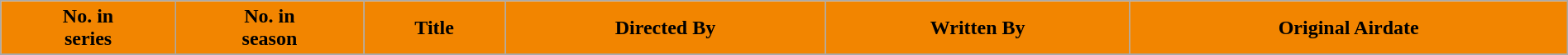<table class="wikitable plainrowheaders" style="width:100%; margin:auto;">
<tr>
<th style="color: black; background-color: #F28500">No. in<br>series</th>
<th style="color: black; background-color: #F28500">No. in<br>season</th>
<th style="color: black; background-color: #F28500">Title</th>
<th style="color: black; background-color: #F28500">Directed By</th>
<th style="color: black; background-color: #F28500">Written By</th>
<th style="color: black; background-color: #F28500">Original Airdate</th>
</tr>
<tr>
</tr>
</table>
